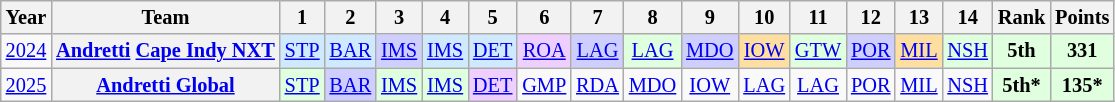<table class="wikitable" style="text-align:center; font-size:85%">
<tr>
<th>Year</th>
<th>Team</th>
<th>1</th>
<th>2</th>
<th>3</th>
<th>4</th>
<th>5</th>
<th>6</th>
<th>7</th>
<th>8</th>
<th>9</th>
<th>10</th>
<th>11</th>
<th>12</th>
<th>13</th>
<th>14</th>
<th>Rank</th>
<th>Points</th>
</tr>
<tr>
<td><a href='#'>2024</a></td>
<th nowrap><a href='#'>Andretti</a> <a href='#'>Cape Indy NXT</a></th>
<td style="background:#CFEAFF;"><a href='#'>STP</a><br></td>
<td style="background:#CFEAFF;"><a href='#'>BAR</a><br></td>
<td style="background:#CFCFFF;"><a href='#'>IMS</a><br></td>
<td style="background:#CFEAFF;"><a href='#'>IMS</a><br></td>
<td style="background:#CFEAFF;"><a href='#'>DET</a><br></td>
<td style="background:#EFCFFF;"><a href='#'>ROA</a><br></td>
<td style="background:#CFCFFF;"><a href='#'>LAG</a><br></td>
<td style="background:#DFFFDF;"><a href='#'>LAG</a><br></td>
<td style="background:#CFCFFF;"><a href='#'>MDO</a><br></td>
<td style="background:#FFDF9F;"><a href='#'>IOW</a><br></td>
<td style="background:#DFFFDF;"><a href='#'>GTW</a><br></td>
<td style="background:#CFCFFF;"><a href='#'>POR</a><br></td>
<td style="background:#FFDF9F;"><a href='#'>MIL</a><br></td>
<td style="background:#DFFFDF;"><a href='#'>NSH</a><br></td>
<th style="background:#DFFFDF;">5th</th>
<th style="background:#DFFFDF;">331</th>
</tr>
<tr>
<td><a href='#'>2025</a></td>
<th nowrap><a href='#'>Andretti Global</a></th>
<td style="background:#DFFFDF;"><a href='#'>STP</a><br></td>
<td style="background:#CFCFFF;"><a href='#'>BAR</a><br></td>
<td style="background:#DFFFDF;"><a href='#'>IMS</a><br></td>
<td style="background:#DFFFDF;"><a href='#'>IMS</a><br></td>
<td style="background:#EFCFFF;"><a href='#'>DET</a><br></td>
<td style="background:#;"><a href='#'>GMP</a></td>
<td style="background:#;"><a href='#'>RDA</a></td>
<td style="background:#;"><a href='#'>MDO</a></td>
<td style="background:#;"><a href='#'>IOW</a></td>
<td style="background:#;"><a href='#'>LAG</a></td>
<td style="background:#;"><a href='#'>LAG</a></td>
<td style="background:#;"><a href='#'>POR</a></td>
<td style="background:#;"><a href='#'>MIL</a></td>
<td style="background:#;"><a href='#'>NSH</a></td>
<th style="background:#DFFFDF;">5th*</th>
<th style="background:#DFFFDF;">135*</th>
</tr>
</table>
